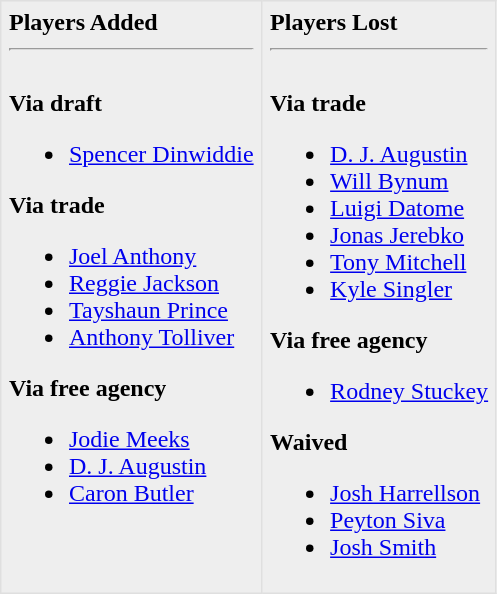<table border=1 style="border-collapse:collapse; background-color:#eeeeee" bordercolor="#DFDFDF" cellpadding="5">
<tr>
<td valign="top"><strong>Players Added</strong> <hr><br><strong>Via draft</strong><ul><li><a href='#'>Spencer Dinwiddie</a></li></ul><strong>Via trade</strong><ul><li><a href='#'>Joel Anthony</a></li><li><a href='#'>Reggie Jackson</a></li><li><a href='#'>Tayshaun Prince</a></li><li><a href='#'>Anthony Tolliver</a></li></ul><strong>Via free agency</strong><ul><li><a href='#'>Jodie Meeks</a></li><li><a href='#'>D. J. Augustin</a></li><li><a href='#'>Caron Butler</a></li></ul></td>
<td valign="top"><strong>Players Lost</strong> <hr><br><strong>Via trade</strong><ul><li><a href='#'>D. J. Augustin</a></li><li><a href='#'>Will Bynum</a></li><li><a href='#'>Luigi Datome</a></li><li><a href='#'>Jonas Jerebko</a></li><li><a href='#'>Tony Mitchell</a></li><li><a href='#'>Kyle Singler</a></li></ul><strong>Via free agency</strong><ul><li><a href='#'>Rodney Stuckey</a></li></ul><strong>Waived</strong><ul><li><a href='#'>Josh Harrellson</a></li><li><a href='#'>Peyton Siva</a></li><li><a href='#'>Josh Smith</a></li></ul></td>
</tr>
</table>
